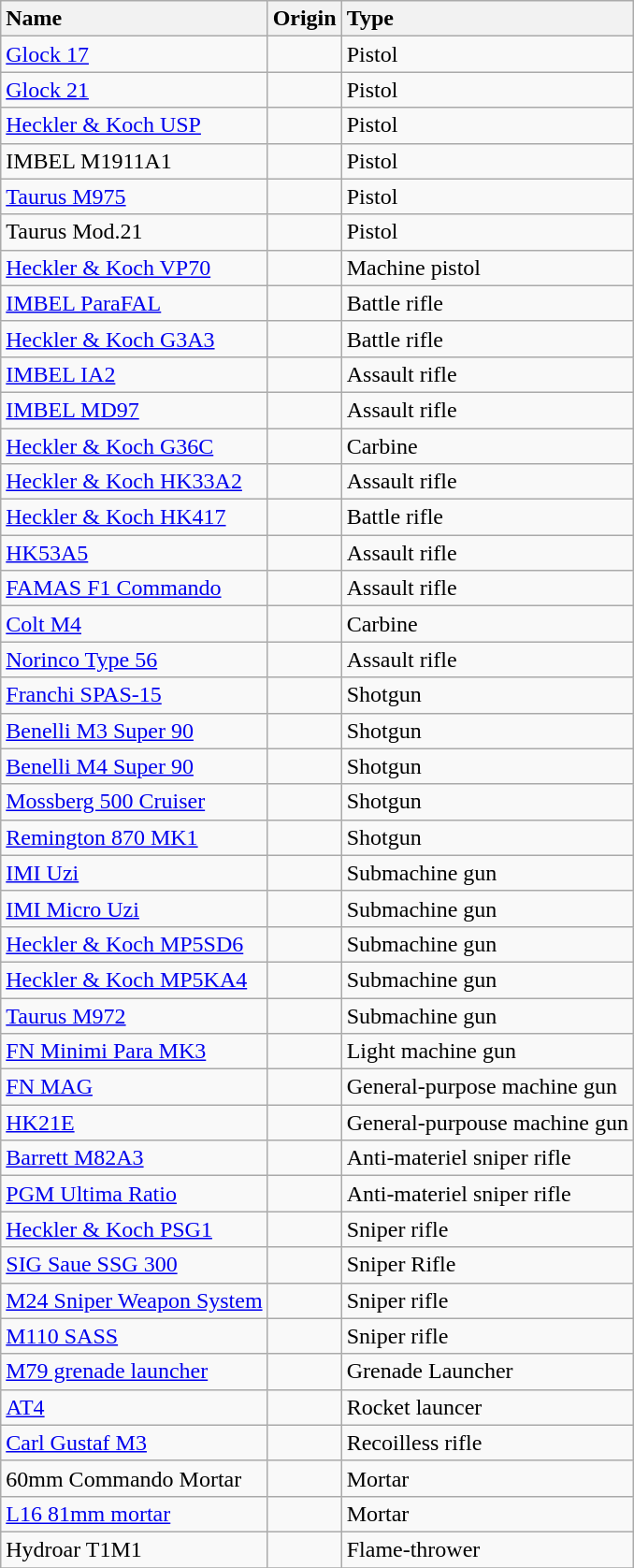<table class="wikitable">
<tr>
<th style="text-align: left;">Name</th>
<th style="text-align: left;">Origin</th>
<th style="text-align: left;">Type</th>
</tr>
<tr>
<td><a href='#'>Glock 17</a></td>
<td></td>
<td>Pistol</td>
</tr>
<tr>
<td><a href='#'>Glock 21</a></td>
<td></td>
<td>Pistol</td>
</tr>
<tr>
<td><a href='#'>Heckler & Koch USP</a></td>
<td></td>
<td>Pistol</td>
</tr>
<tr>
<td>IMBEL M1911A1</td>
<td></td>
<td>Pistol</td>
</tr>
<tr>
<td><a href='#'>Taurus M975</a></td>
<td></td>
<td>Pistol</td>
</tr>
<tr>
<td>Taurus Mod.21</td>
<td></td>
<td>Pistol</td>
</tr>
<tr>
<td><a href='#'>Heckler & Koch VP70</a></td>
<td></td>
<td>Machine pistol</td>
</tr>
<tr>
<td><a href='#'>IMBEL ParaFAL</a></td>
<td></td>
<td>Battle rifle</td>
</tr>
<tr>
<td><a href='#'>Heckler & Koch G3A3</a></td>
<td></td>
<td>Battle rifle</td>
</tr>
<tr>
<td><a href='#'>IMBEL IA2</a></td>
<td></td>
<td>Assault rifle</td>
</tr>
<tr>
<td><a href='#'>IMBEL MD97</a></td>
<td></td>
<td>Assault rifle</td>
</tr>
<tr>
<td><a href='#'>Heckler & Koch G36C</a></td>
<td></td>
<td>Carbine</td>
</tr>
<tr>
<td><a href='#'>Heckler & Koch HK33A2</a></td>
<td></td>
<td>Assault rifle</td>
</tr>
<tr>
<td><a href='#'>Heckler & Koch HK417</a></td>
<td></td>
<td>Battle rifle</td>
</tr>
<tr>
<td><a href='#'>HK53A5</a></td>
<td></td>
<td>Assault rifle</td>
</tr>
<tr>
<td><a href='#'>FAMAS F1 Commando</a></td>
<td></td>
<td>Assault rifle</td>
</tr>
<tr>
<td><a href='#'>Colt M4</a></td>
<td></td>
<td>Carbine</td>
</tr>
<tr>
<td><a href='#'>Norinco Type 56</a></td>
<td></td>
<td>Assault rifle</td>
</tr>
<tr>
<td><a href='#'>Franchi SPAS-15</a></td>
<td></td>
<td>Shotgun</td>
</tr>
<tr>
<td><a href='#'>Benelli M3 Super 90</a></td>
<td></td>
<td>Shotgun</td>
</tr>
<tr>
<td><a href='#'>Benelli M4 Super 90</a></td>
<td></td>
<td>Shotgun</td>
</tr>
<tr>
<td><a href='#'>Mossberg 500 Cruiser</a></td>
<td></td>
<td>Shotgun</td>
</tr>
<tr>
<td><a href='#'>Remington 870 MK1</a></td>
<td></td>
<td>Shotgun</td>
</tr>
<tr>
<td><a href='#'>IMI Uzi</a></td>
<td></td>
<td>Submachine gun</td>
</tr>
<tr>
<td><a href='#'>IMI Micro Uzi</a></td>
<td></td>
<td>Submachine gun</td>
</tr>
<tr>
<td><a href='#'>Heckler & Koch MP5SD6</a></td>
<td></td>
<td>Submachine gun</td>
</tr>
<tr>
<td><a href='#'>Heckler & Koch MP5KA4</a></td>
<td></td>
<td>Submachine gun</td>
</tr>
<tr>
<td><a href='#'>Taurus M972</a></td>
<td></td>
<td>Submachine gun</td>
</tr>
<tr>
<td><a href='#'>FN Minimi Para MK3</a></td>
<td></td>
<td>Light machine gun</td>
</tr>
<tr>
<td><a href='#'>FN MAG</a></td>
<td></td>
<td>General-purpose machine gun</td>
</tr>
<tr>
<td><a href='#'>HK21E</a></td>
<td></td>
<td>General-purpouse machine gun</td>
</tr>
<tr>
<td><a href='#'>Barrett M82A3</a></td>
<td></td>
<td>Anti-materiel sniper rifle</td>
</tr>
<tr>
<td><a href='#'>PGM Ultima Ratio</a></td>
<td></td>
<td>Anti-materiel sniper rifle</td>
</tr>
<tr>
<td><a href='#'>Heckler & Koch PSG1</a></td>
<td></td>
<td>Sniper rifle</td>
</tr>
<tr>
<td><a href='#'>SIG Saue SSG 300</a></td>
<td></td>
<td>Sniper Rifle</td>
</tr>
<tr>
<td><a href='#'>M24 Sniper Weapon System</a></td>
<td></td>
<td>Sniper rifle</td>
</tr>
<tr>
<td><a href='#'>M110 SASS</a></td>
<td></td>
<td>Sniper rifle</td>
</tr>
<tr>
<td><a href='#'>M79 grenade launcher</a></td>
<td></td>
<td>Grenade Launcher</td>
</tr>
<tr>
<td><a href='#'>AT4</a></td>
<td></td>
<td>Rocket launcer</td>
</tr>
<tr>
<td><a href='#'>Carl Gustaf M3</a></td>
<td></td>
<td>Recoilless rifle</td>
</tr>
<tr>
<td>60mm Commando Mortar</td>
<td></td>
<td>Mortar</td>
</tr>
<tr>
<td><a href='#'>L16 81mm mortar</a></td>
<td></td>
<td>Mortar</td>
</tr>
<tr>
<td>Hydroar T1M1</td>
<td></td>
<td>Flame-thrower</td>
</tr>
<tr>
</tr>
</table>
